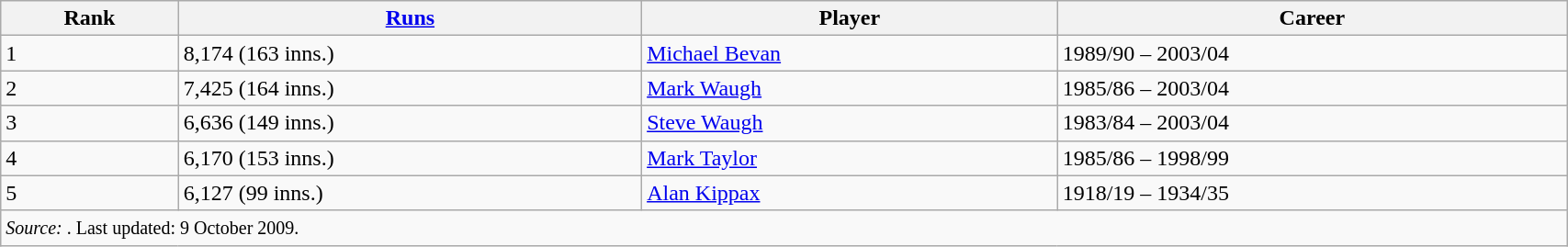<table class="wikitable" style="width:90%;">
<tr>
<th>Rank</th>
<th><a href='#'>Runs</a></th>
<th>Player</th>
<th>Career</th>
</tr>
<tr>
<td>1</td>
<td>8,174 (163 inns.)</td>
<td><a href='#'>Michael Bevan</a></td>
<td>1989/90 – 2003/04</td>
</tr>
<tr>
<td>2</td>
<td>7,425  (164 inns.)</td>
<td><a href='#'>Mark Waugh</a></td>
<td>1985/86 – 2003/04</td>
</tr>
<tr>
<td>3</td>
<td>6,636 (149 inns.)</td>
<td><a href='#'>Steve Waugh</a></td>
<td>1983/84 – 2003/04</td>
</tr>
<tr>
<td>4</td>
<td>6,170 (153 inns.)</td>
<td><a href='#'>Mark Taylor</a></td>
<td>1985/86 – 1998/99</td>
</tr>
<tr>
<td>5</td>
<td>6,127 (99 inns.)</td>
<td><a href='#'>Alan Kippax</a></td>
<td>1918/19 – 1934/35</td>
</tr>
<tr>
<td colspan=4><small><em>Source: </em>. Last updated: 9 October 2009.</small></td>
</tr>
</table>
